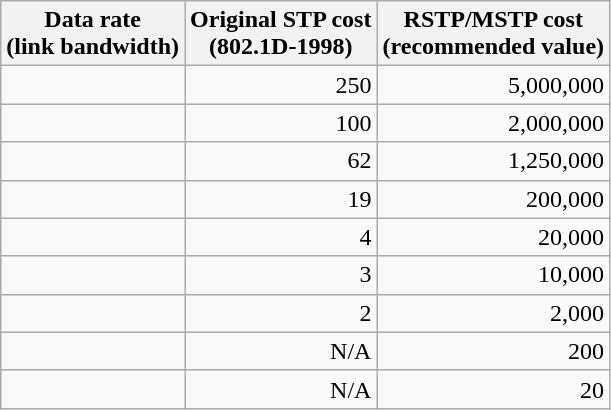<table class="wikitable floatright" style="text-align: right">
<tr>
<th>Data rate<br>(link bandwidth)</th>
<th>Original STP cost<br>(802.1D-1998)</th>
<th>RSTP/MSTP cost<br>(recommended value)</th>
</tr>
<tr>
<td></td>
<td>250</td>
<td>5,000,000</td>
</tr>
<tr>
<td></td>
<td>100</td>
<td>2,000,000</td>
</tr>
<tr>
<td></td>
<td>62</td>
<td>1,250,000</td>
</tr>
<tr>
<td></td>
<td>19</td>
<td>200,000</td>
</tr>
<tr>
<td></td>
<td>4</td>
<td>20,000</td>
</tr>
<tr>
<td></td>
<td>3</td>
<td>10,000</td>
</tr>
<tr>
<td></td>
<td>2</td>
<td>2,000</td>
</tr>
<tr>
<td></td>
<td>N/A</td>
<td>200</td>
</tr>
<tr>
<td></td>
<td>N/A</td>
<td>20</td>
</tr>
</table>
